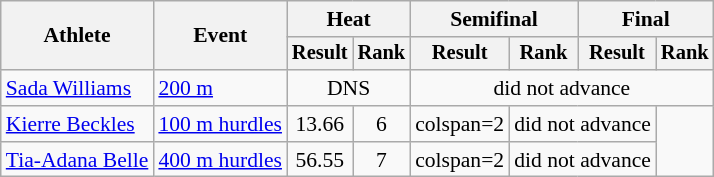<table class="wikitable" style="font-size:90%">
<tr>
<th rowspan=2>Athlete</th>
<th rowspan=2>Event</th>
<th colspan=2>Heat</th>
<th colspan=2>Semifinal</th>
<th colspan=2>Final</th>
</tr>
<tr style="font-size:95%">
<th>Result</th>
<th>Rank</th>
<th>Result</th>
<th>Rank</th>
<th>Result</th>
<th>Rank</th>
</tr>
<tr align=center>
<td align=left><a href='#'>Sada Williams</a></td>
<td align=left><a href='#'>200 m</a></td>
<td colspan=2>DNS</td>
<td colspan=4>did not advance</td>
</tr>
<tr align=center>
<td align=left><a href='#'>Kierre Beckles</a></td>
<td align=left><a href='#'>100 m hurdles</a></td>
<td>13.66</td>
<td>6</td>
<td>colspan=2 </td>
<td colspan=2>did not advance</td>
</tr>
<tr align=center>
<td align=left><a href='#'>Tia-Adana Belle</a></td>
<td align=left rowspan=><a href='#'>400 m hurdles</a></td>
<td>56.55</td>
<td>7</td>
<td>colspan=2 </td>
<td colspan=2>did not advance</td>
</tr>
</table>
